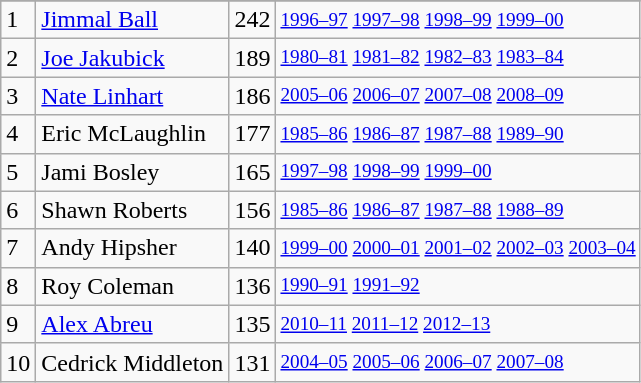<table class="wikitable">
<tr>
</tr>
<tr>
<td>1</td>
<td><a href='#'>Jimmal Ball</a></td>
<td>242</td>
<td style="font-size:80%;"><a href='#'>1996–97</a> <a href='#'>1997–98</a> <a href='#'>1998–99</a> <a href='#'>1999–00</a></td>
</tr>
<tr>
<td>2</td>
<td><a href='#'>Joe Jakubick</a></td>
<td>189</td>
<td style="font-size:80%;"><a href='#'>1980–81</a> <a href='#'>1981–82</a> <a href='#'>1982–83</a> <a href='#'>1983–84</a></td>
</tr>
<tr>
<td>3</td>
<td><a href='#'>Nate Linhart</a></td>
<td>186</td>
<td style="font-size:80%;"><a href='#'>2005–06</a> <a href='#'>2006–07</a> <a href='#'>2007–08</a> <a href='#'>2008–09</a></td>
</tr>
<tr>
<td>4</td>
<td>Eric McLaughlin</td>
<td>177</td>
<td style="font-size:80%;"><a href='#'>1985–86</a> <a href='#'>1986–87</a> <a href='#'>1987–88</a> <a href='#'>1989–90</a></td>
</tr>
<tr>
<td>5</td>
<td>Jami Bosley</td>
<td>165</td>
<td style="font-size:80%;"><a href='#'>1997–98</a> <a href='#'>1998–99</a> <a href='#'>1999–00</a></td>
</tr>
<tr>
<td>6</td>
<td>Shawn Roberts</td>
<td>156</td>
<td style="font-size:80%;"><a href='#'>1985–86</a> <a href='#'>1986–87</a> <a href='#'>1987–88</a> <a href='#'>1988–89</a></td>
</tr>
<tr>
<td>7</td>
<td>Andy Hipsher</td>
<td>140</td>
<td style="font-size:80%;"><a href='#'>1999–00</a> <a href='#'>2000–01</a> <a href='#'>2001–02</a> <a href='#'>2002–03</a> <a href='#'>2003–04</a></td>
</tr>
<tr>
<td>8</td>
<td>Roy Coleman</td>
<td>136</td>
<td style="font-size:80%;"><a href='#'>1990–91</a> <a href='#'>1991–92</a></td>
</tr>
<tr>
<td>9</td>
<td><a href='#'>Alex Abreu</a></td>
<td>135</td>
<td style="font-size:80%;"><a href='#'>2010–11</a> <a href='#'>2011–12</a> <a href='#'>2012–13</a></td>
</tr>
<tr>
<td>10</td>
<td>Cedrick Middleton</td>
<td>131</td>
<td style="font-size:80%;"><a href='#'>2004–05</a> <a href='#'>2005–06</a> <a href='#'>2006–07</a> <a href='#'>2007–08</a></td>
</tr>
</table>
